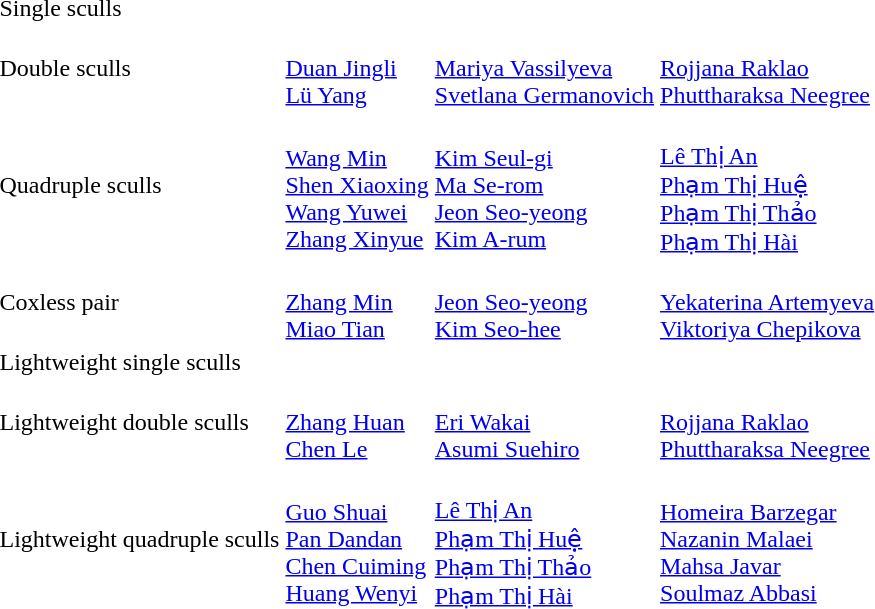<table>
<tr>
<td>Single sculls<br></td>
<td></td>
<td></td>
<td></td>
</tr>
<tr>
<td>Double sculls<br></td>
<td><br><a href='#'>Duan Jingli</a><br><a href='#'>Lü Yang</a></td>
<td><br><a href='#'>Mariya Vassilyeva</a><br><a href='#'>Svetlana Germanovich</a></td>
<td><br><a href='#'>Rojjana Raklao</a><br><a href='#'>Phuttharaksa Neegree</a></td>
</tr>
<tr>
<td>Quadruple sculls<br></td>
<td><br><a href='#'>Wang Min</a><br><a href='#'>Shen Xiaoxing</a><br><a href='#'>Wang Yuwei</a><br><a href='#'>Zhang Xinyue</a></td>
<td><br><a href='#'>Kim Seul-gi</a><br><a href='#'>Ma Se-rom</a><br><a href='#'>Jeon Seo-yeong</a><br><a href='#'>Kim A-rum</a></td>
<td><br><a href='#'>Lê Thị An</a><br><a href='#'>Phạm Thị Huệ</a><br><a href='#'>Phạm Thị Thảo</a><br><a href='#'>Phạm Thị Hài</a></td>
</tr>
<tr>
<td>Coxless pair<br></td>
<td><br><a href='#'>Zhang Min</a><br><a href='#'>Miao Tian</a></td>
<td><br><a href='#'>Jeon Seo-yeong</a><br><a href='#'>Kim Seo-hee</a></td>
<td><br><a href='#'>Yekaterina Artemyeva</a><br><a href='#'>Viktoriya Chepikova</a></td>
</tr>
<tr>
<td>Lightweight single sculls<br></td>
<td></td>
<td></td>
<td></td>
</tr>
<tr>
<td>Lightweight double sculls<br></td>
<td><br><a href='#'>Zhang Huan</a><br><a href='#'>Chen Le</a></td>
<td><br><a href='#'>Eri Wakai</a><br><a href='#'>Asumi Suehiro</a></td>
<td><br><a href='#'>Rojjana Raklao</a><br><a href='#'>Phuttharaksa Neegree</a></td>
</tr>
<tr>
<td>Lightweight quadruple sculls<br></td>
<td><br><a href='#'>Guo Shuai</a><br><a href='#'>Pan Dandan</a><br><a href='#'>Chen Cuiming</a><br><a href='#'>Huang Wenyi</a></td>
<td><br><a href='#'>Lê Thị An</a><br><a href='#'>Phạm Thị Huệ</a><br><a href='#'>Phạm Thị Thảo</a><br><a href='#'>Phạm Thị Hài</a></td>
<td><br><a href='#'>Homeira Barzegar</a><br><a href='#'>Nazanin Malaei</a><br><a href='#'>Mahsa Javar</a><br><a href='#'>Soulmaz Abbasi</a></td>
</tr>
</table>
